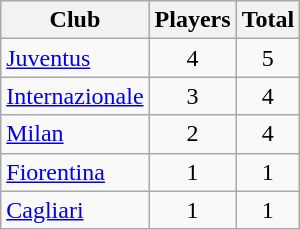<table class="sortable wikitable">
<tr>
<th>Club</th>
<th>Players</th>
<th>Total</th>
</tr>
<tr>
<td><a href='#'>Juventus</a></td>
<td align=center>4</td>
<td align=center>5</td>
</tr>
<tr>
<td><a href='#'>Internazionale</a></td>
<td align=center>3</td>
<td align=center>4</td>
</tr>
<tr>
<td><a href='#'>Milan</a></td>
<td align=center>2</td>
<td align=center>4</td>
</tr>
<tr>
<td><a href='#'>Fiorentina</a></td>
<td align=center>1</td>
<td align=center>1</td>
</tr>
<tr>
<td><a href='#'>Cagliari</a></td>
<td align=center>1</td>
<td align=center>1</td>
</tr>
</table>
